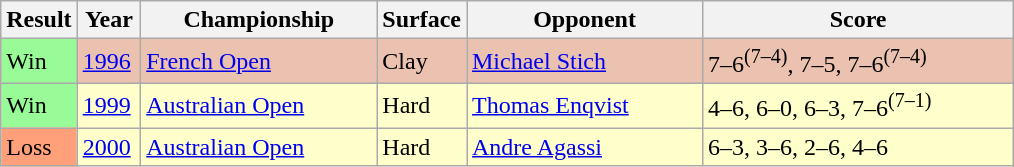<table class="sortable wikitable">
<tr>
<th style="width:40px">Result</th>
<th style="width:35px">Year</th>
<th style="width:150px">Championship</th>
<th style="width:50px">Surface</th>
<th style="width:150px">Opponent</th>
<th style="width:200px" class="unsortable">Score</th>
</tr>
<tr bgcolor=#EBC2AF>
<td style="background:#98fb98;">Win</td>
<td><a href='#'>1996</a></td>
<td><a href='#'>French Open</a></td>
<td>Clay</td>
<td> <a href='#'>Michael Stich</a></td>
<td>7–6<sup>(7–4)</sup>, 7–5, 7–6<sup>(7–4)</sup></td>
</tr>
<tr bgcolor=#FFFFCC>
<td style="background:#98fb98;">Win</td>
<td><a href='#'>1999</a></td>
<td><a href='#'>Australian Open</a></td>
<td>Hard</td>
<td> <a href='#'>Thomas Enqvist</a></td>
<td>4–6, 6–0, 6–3, 7–6<sup>(7–1)</sup></td>
</tr>
<tr bgcolor=#FFFFCC>
<td style="background:#ffa07a;">Loss</td>
<td><a href='#'>2000</a></td>
<td><a href='#'>Australian Open</a></td>
<td>Hard</td>
<td> <a href='#'>Andre Agassi</a></td>
<td>6–3, 3–6, 2–6, 4–6</td>
</tr>
</table>
